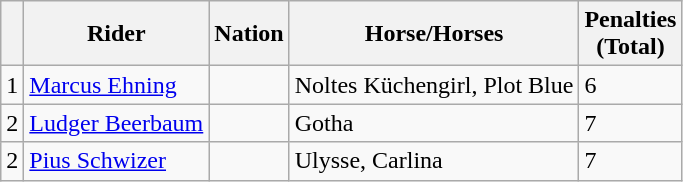<table class="wikitable">
<tr>
<th></th>
<th>Rider</th>
<th>Nation</th>
<th>Horse/Horses</th>
<th>Penalties<br>(Total)</th>
</tr>
<tr>
<td>1</td>
<td><a href='#'>Marcus Ehning</a></td>
<td></td>
<td>Noltes Küchengirl, Plot Blue</td>
<td>6</td>
</tr>
<tr>
<td>2</td>
<td><a href='#'>Ludger Beerbaum</a></td>
<td></td>
<td>Gotha</td>
<td>7</td>
</tr>
<tr>
<td>2</td>
<td><a href='#'>Pius Schwizer</a></td>
<td></td>
<td>Ulysse, Carlina</td>
<td>7</td>
</tr>
</table>
